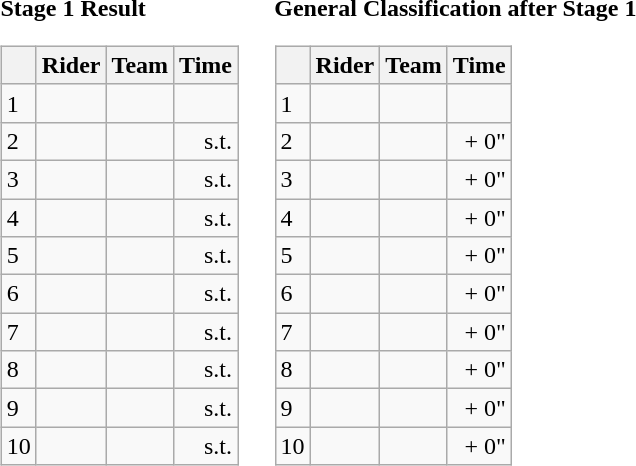<table>
<tr>
<td><strong>Stage 1 Result</strong><br><table class="wikitable">
<tr>
<th></th>
<th>Rider</th>
<th>Team</th>
<th>Time</th>
</tr>
<tr>
<td>1</td>
<td></td>
<td></td>
<td align="right"></td>
</tr>
<tr>
<td>2</td>
<td></td>
<td></td>
<td align="right">s.t.</td>
</tr>
<tr>
<td>3</td>
<td></td>
<td></td>
<td align="right">s.t.</td>
</tr>
<tr>
<td>4</td>
<td></td>
<td></td>
<td align="right">s.t.</td>
</tr>
<tr>
<td>5</td>
<td></td>
<td></td>
<td align="right">s.t.</td>
</tr>
<tr>
<td>6</td>
<td></td>
<td></td>
<td align="right">s.t.</td>
</tr>
<tr>
<td>7</td>
<td></td>
<td></td>
<td align="right">s.t.</td>
</tr>
<tr>
<td>8</td>
<td></td>
<td></td>
<td align="right">s.t.</td>
</tr>
<tr>
<td>9</td>
<td></td>
<td></td>
<td align="right">s.t.</td>
</tr>
<tr>
<td>10</td>
<td></td>
<td></td>
<td align="right">s.t.</td>
</tr>
</table>
</td>
<td></td>
<td><strong>General Classification after Stage 1</strong><br><table class="wikitable">
<tr>
<th></th>
<th>Rider</th>
<th>Team</th>
<th>Time</th>
</tr>
<tr>
<td>1</td>
<td> </td>
<td></td>
<td align="right"></td>
</tr>
<tr>
<td>2</td>
<td></td>
<td></td>
<td align="right">+ 0"</td>
</tr>
<tr>
<td>3</td>
<td></td>
<td></td>
<td align="right">+ 0"</td>
</tr>
<tr>
<td>4</td>
<td></td>
<td></td>
<td align="right">+ 0"</td>
</tr>
<tr>
<td>5</td>
<td></td>
<td></td>
<td align="right">+ 0"</td>
</tr>
<tr>
<td>6</td>
<td></td>
<td></td>
<td align="right">+ 0"</td>
</tr>
<tr>
<td>7</td>
<td></td>
<td></td>
<td align="right">+ 0"</td>
</tr>
<tr>
<td>8</td>
<td></td>
<td></td>
<td align="right">+ 0"</td>
</tr>
<tr>
<td>9</td>
<td></td>
<td></td>
<td align="right">+ 0"</td>
</tr>
<tr>
<td>10</td>
<td></td>
<td></td>
<td align="right">+ 0"</td>
</tr>
</table>
</td>
</tr>
</table>
